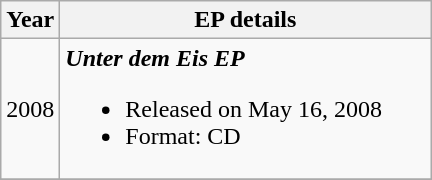<table class="wikitable" border="1">
<tr>
<th>Year</th>
<th width="240">EP details</th>
</tr>
<tr>
<td>2008</td>
<td><strong><em>Unter dem Eis EP</em></strong><br><ul><li>Released on May 16, 2008</li><li>Format: CD</li></ul></td>
</tr>
<tr>
</tr>
</table>
